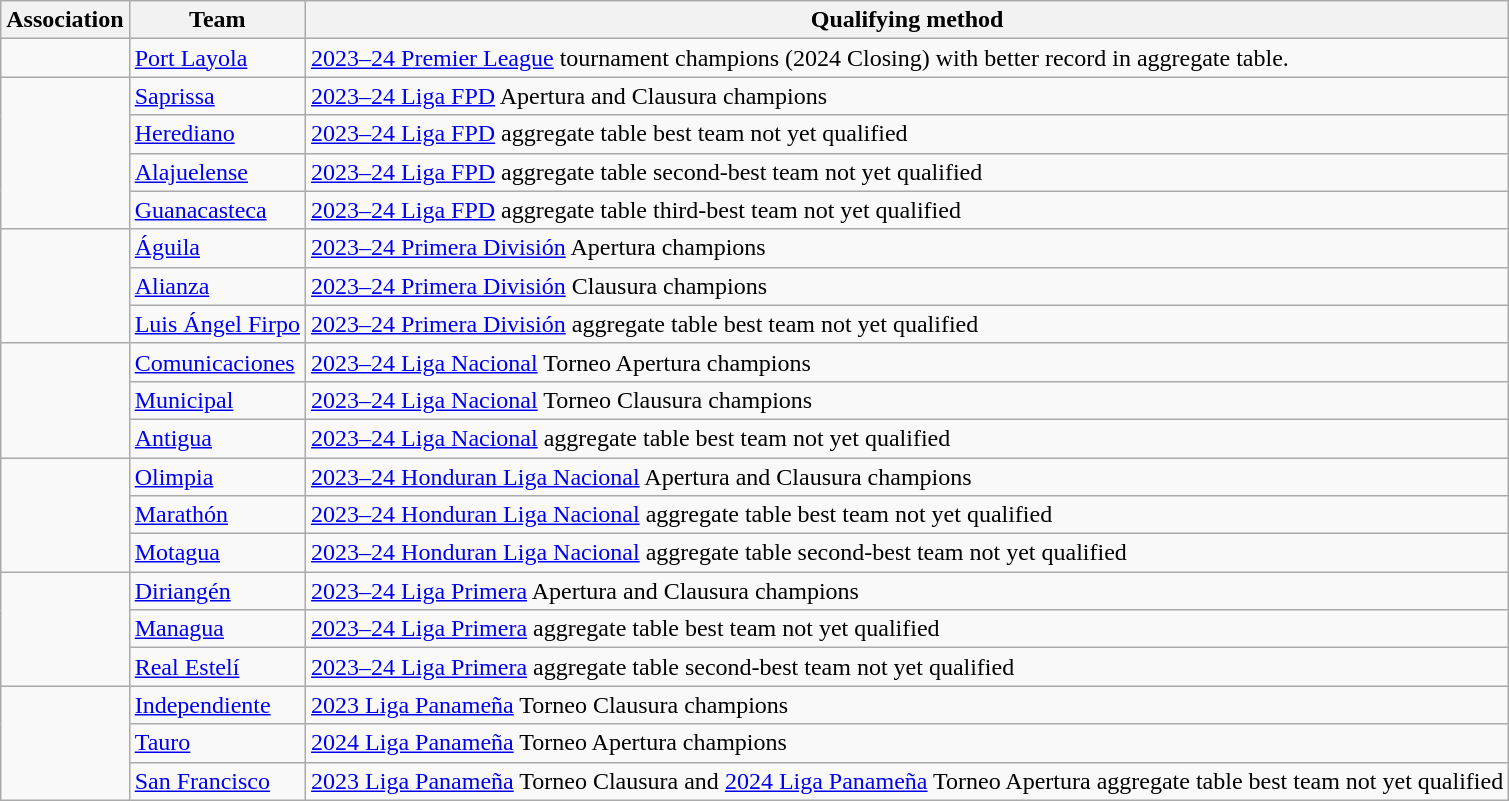<table class="wikitable">
<tr>
<th>Association</th>
<th>Team</th>
<th>Qualifying method</th>
</tr>
<tr>
<td> </td>
<td><a href='#'>Port Layola</a></td>
<td><a href='#'>2023–24 Premier League</a> tournament champions (2024 Closing) with better record in aggregate table.</td>
</tr>
<tr>
<td rowspan=4><br></td>
<td><a href='#'>Saprissa</a></td>
<td><a href='#'>2023–24 Liga FPD</a> Apertura and Clausura champions</td>
</tr>
<tr>
<td><a href='#'>Herediano</a></td>
<td><a href='#'>2023–24 Liga FPD</a> aggregate table best team not yet qualified</td>
</tr>
<tr>
<td><a href='#'>Alajuelense</a></td>
<td><a href='#'>2023–24 Liga FPD</a> aggregate table second-best team not yet qualified</td>
</tr>
<tr>
<td><a href='#'>Guanacasteca</a></td>
<td><a href='#'>2023–24 Liga FPD</a> aggregate table third-best team not yet qualified</td>
</tr>
<tr>
<td rowspan=3><br></td>
<td><a href='#'>Águila</a></td>
<td><a href='#'>2023–24 Primera División</a> Apertura champions</td>
</tr>
<tr>
<td><a href='#'>Alianza</a></td>
<td><a href='#'>2023–24 Primera División</a> Clausura champions</td>
</tr>
<tr>
<td><a href='#'>Luis Ángel Firpo</a></td>
<td><a href='#'>2023–24 Primera División</a> aggregate table best team not yet qualified</td>
</tr>
<tr>
<td rowspan=3><br></td>
<td><a href='#'>Comunicaciones</a></td>
<td><a href='#'>2023–24 Liga Nacional</a> Torneo Apertura champions</td>
</tr>
<tr>
<td><a href='#'>Municipal</a></td>
<td><a href='#'>2023–24 Liga Nacional</a> Torneo Clausura champions</td>
</tr>
<tr>
<td><a href='#'>Antigua</a></td>
<td><a href='#'>2023–24 Liga Nacional</a> aggregate table best team not yet qualified</td>
</tr>
<tr>
<td rowspan=3><br></td>
<td><a href='#'>Olimpia</a></td>
<td><a href='#'>2023–24 Honduran Liga Nacional</a> Apertura and Clausura champions</td>
</tr>
<tr>
<td><a href='#'>Marathón</a></td>
<td><a href='#'>2023–24 Honduran Liga Nacional</a> aggregate table best team not yet qualified</td>
</tr>
<tr>
<td><a href='#'>Motagua</a></td>
<td><a href='#'>2023–24 Honduran Liga Nacional</a> aggregate table second-best team not yet qualified</td>
</tr>
<tr>
<td rowspan=3><br></td>
<td><a href='#'>Diriangén</a></td>
<td><a href='#'>2023–24 Liga Primera</a> Apertura and Clausura champions</td>
</tr>
<tr>
<td><a href='#'>Managua</a></td>
<td><a href='#'>2023–24 Liga Primera</a> aggregate table best team not yet qualified</td>
</tr>
<tr>
<td><a href='#'>Real Estelí</a></td>
<td><a href='#'>2023–24 Liga Primera</a> aggregate table second-best team not yet qualified</td>
</tr>
<tr>
<td rowspan=3><br></td>
<td><a href='#'>Independiente</a></td>
<td><a href='#'>2023 Liga Panameña</a> Torneo Clausura champions</td>
</tr>
<tr>
<td><a href='#'>Tauro</a></td>
<td><a href='#'>2024 Liga Panameña</a> Torneo Apertura champions</td>
</tr>
<tr>
<td><a href='#'>San Francisco</a></td>
<td><a href='#'>2023 Liga Panameña</a> Torneo Clausura and <a href='#'>2024 Liga Panameña</a> Torneo Apertura aggregate table best team not yet qualified</td>
</tr>
</table>
